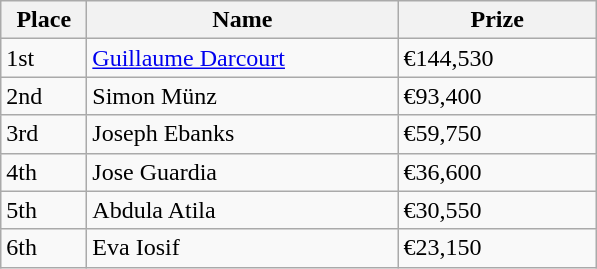<table class="wikitable">
<tr>
<th width="50">Place</th>
<th width="200">Name</th>
<th width="125">Prize</th>
</tr>
<tr>
<td>1st</td>
<td><a href='#'>Guillaume Darcourt</a></td>
<td>€144,530</td>
</tr>
<tr>
<td>2nd</td>
<td>Simon Münz</td>
<td>€93,400</td>
</tr>
<tr>
<td>3rd</td>
<td>Joseph Ebanks</td>
<td>€59,750</td>
</tr>
<tr>
<td>4th</td>
<td>Jose Guardia</td>
<td>€36,600</td>
</tr>
<tr>
<td>5th</td>
<td>Abdula Atila</td>
<td>€30,550</td>
</tr>
<tr>
<td>6th</td>
<td>Eva Iosif</td>
<td>€23,150</td>
</tr>
</table>
